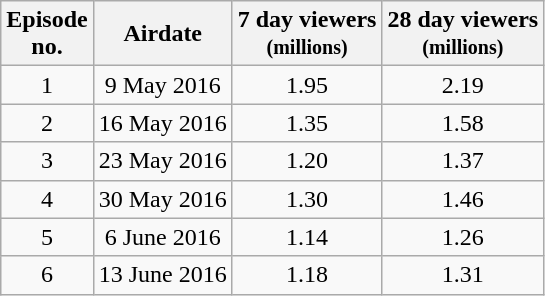<table class="wikitable" style="text-align:center;">
<tr>
<th>Episode<br>no.</th>
<th>Airdate</th>
<th>7 day viewers<br><small>(millions)</small></th>
<th>28 day viewers<br><small>(millions)</small></th>
</tr>
<tr>
<td>1</td>
<td>9 May 2016</td>
<td>1.95</td>
<td>2.19</td>
</tr>
<tr>
<td>2</td>
<td>16 May 2016</td>
<td>1.35</td>
<td>1.58</td>
</tr>
<tr>
<td>3</td>
<td>23 May 2016</td>
<td>1.20</td>
<td>1.37</td>
</tr>
<tr>
<td>4</td>
<td>30 May 2016</td>
<td>1.30</td>
<td>1.46</td>
</tr>
<tr>
<td>5</td>
<td>6 June 2016</td>
<td>1.14</td>
<td>1.26</td>
</tr>
<tr>
<td>6</td>
<td>13 June 2016</td>
<td>1.18</td>
<td>1.31</td>
</tr>
</table>
